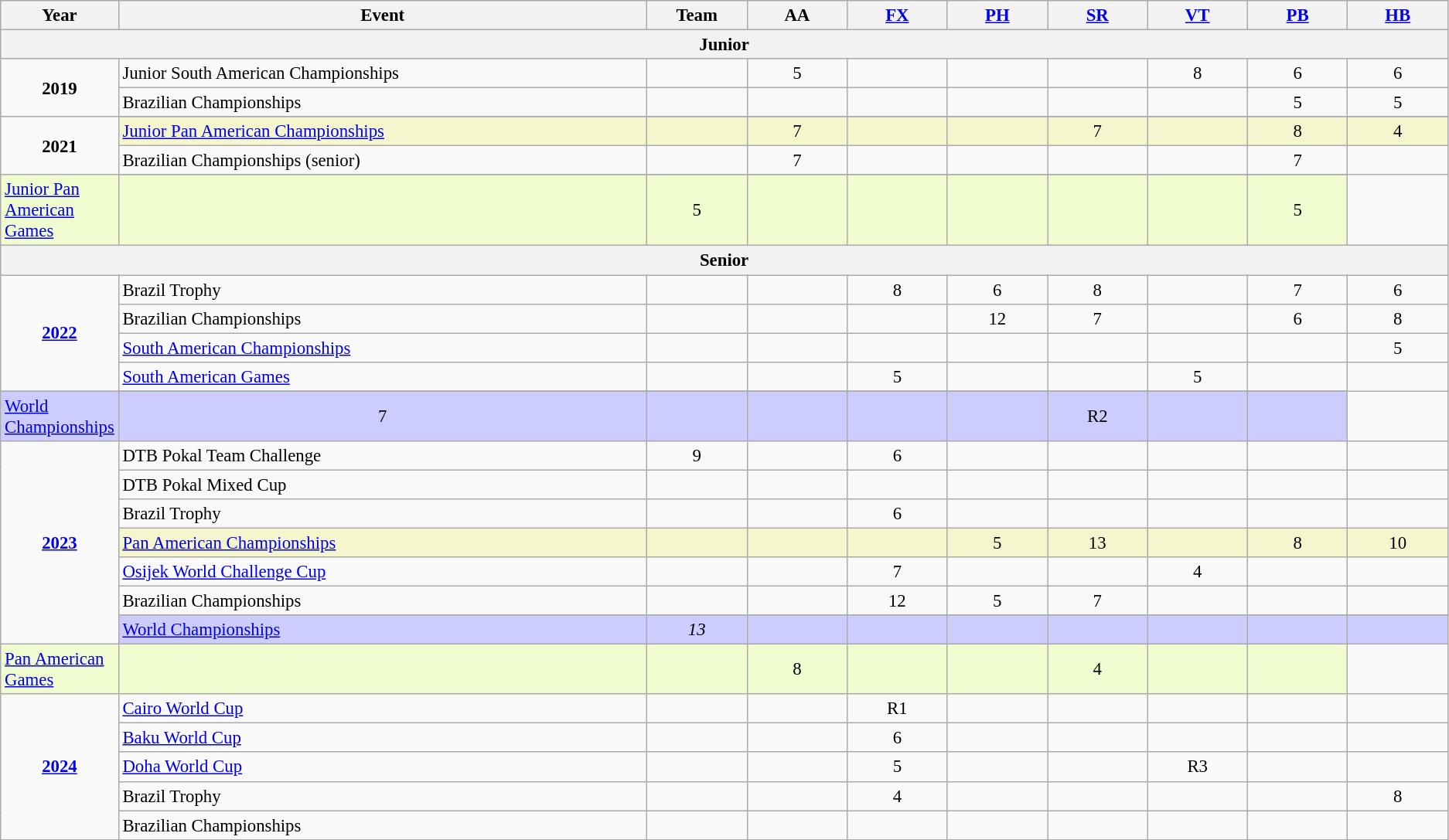<table class="wikitable sortable" style="text-align:center; font-size:95%;">
<tr>
<th width=7% class=unsortable>Year</th>
<th width=37% class=unsortable>Event</th>
<th width=7% class=unsortable>Team</th>
<th width=7% class=unsortable>AA</th>
<th width=7% class=unsortable><a href='#'>FX</a></th>
<th width=7% class=unsortable><a href='#'>PH</a></th>
<th width=7% class=unsortable><a href='#'>SR</a></th>
<th width=7% class=unsortable><a href='#'>VT</a></th>
<th width=7% class=unsortable><a href='#'>PB</a></th>
<th width=7% class=unsortable><a href='#'>HB</a></th>
</tr>
<tr>
<th colspan="10">Junior</th>
</tr>
<tr>
<td rowspan="2"><strong>2019</strong></td>
<td align=left>Junior South American Championships</td>
<td></td>
<td>5</td>
<td></td>
<td></td>
<td></td>
<td>8</td>
<td>6</td>
<td>6</td>
</tr>
<tr>
<td align=left>Brazilian Championships</td>
<td></td>
<td></td>
<td></td>
<td></td>
<td></td>
<td></td>
<td>5</td>
<td>5</td>
</tr>
<tr>
<td rowspan="4"><strong>2021</strong></td>
</tr>
<tr bgcolor=#F5F6CE>
<td align=left><a href='#'>Junior Pan American Championships</a></td>
<td></td>
<td>7</td>
<td></td>
<td></td>
<td>7</td>
<td></td>
<td>8</td>
<td>4</td>
</tr>
<tr>
<td align=left>Brazilian Championships (senior)</td>
<td></td>
<td>7</td>
<td></td>
<td></td>
<td></td>
<td></td>
<td>7</td>
<td></td>
</tr>
<tr>
</tr>
<tr bgcolor=#f0fccf>
<td align=left><a href='#'>Junior Pan American Games</a></td>
<td></td>
<td>5</td>
<td></td>
<td></td>
<td></td>
<td></td>
<td></td>
<td>5</td>
</tr>
<tr>
<th colspan="10">Senior</th>
</tr>
<tr>
<td rowspan="5"><strong><a href='#'>2022</a></strong></td>
<td align=left>Brazil Trophy</td>
<td></td>
<td></td>
<td>8</td>
<td>6</td>
<td>8</td>
<td></td>
<td>7</td>
<td>6</td>
</tr>
<tr>
<td align=left>Brazilian Championships</td>
<td></td>
<td></td>
<td></td>
<td>12</td>
<td>7</td>
<td></td>
<td>6</td>
<td>8</td>
</tr>
<tr>
<td align=left><a href='#'>South American Championships</a></td>
<td></td>
<td></td>
<td></td>
<td></td>
<td></td>
<td></td>
<td></td>
<td>5</td>
</tr>
<tr>
<td align=left><a href='#'>South American Games</a></td>
<td></td>
<td></td>
<td>5</td>
<td></td>
<td></td>
<td>5</td>
<td></td>
<td></td>
</tr>
<tr>
</tr>
<tr bgcolor=#CCCCFF>
<td align=left><a href='#'>World Championships</a></td>
<td>7</td>
<td></td>
<td></td>
<td></td>
<td></td>
<td>R2</td>
<td></td>
<td></td>
</tr>
<tr>
<td rowspan="8"><strong><a href='#'>2023</a></strong></td>
<td align=left>DTB Pokal Team Challenge</td>
<td>9</td>
<td></td>
<td>6</td>
<td></td>
<td></td>
<td></td>
<td></td>
<td></td>
</tr>
<tr>
<td align=left>DTB Pokal Mixed Cup</td>
<td></td>
<td></td>
<td></td>
<td></td>
<td></td>
<td></td>
<td></td>
<td></td>
</tr>
<tr>
<td align=left>Brazil Trophy</td>
<td></td>
<td></td>
<td>6</td>
<td></td>
<td></td>
<td></td>
<td></td>
<td></td>
</tr>
<tr bgcolor=#F5F6CE>
<td align=left><a href='#'>Pan American Championships</a></td>
<td></td>
<td></td>
<td></td>
<td>5</td>
<td>13</td>
<td></td>
<td>8</td>
<td>10</td>
</tr>
<tr>
<td align="left"><a href='#'>Osijek World Challenge Cup</a></td>
<td></td>
<td></td>
<td>7</td>
<td></td>
<td></td>
<td>4</td>
<td></td>
<td></td>
</tr>
<tr>
<td align=left>Brazilian Championships</td>
<td></td>
<td></td>
<td>12</td>
<td>5</td>
<td>7</td>
<td></td>
<td></td>
<td></td>
</tr>
<tr>
</tr>
<tr bgcolor=#CCCCFF>
<td align=left><a href='#'>World Championships</a></td>
<td><em>13</em></td>
<td></td>
<td></td>
<td></td>
<td></td>
<td></td>
<td></td>
<td></td>
</tr>
<tr bgcolor=#f0fccf>
<td align=left><a href='#'>Pan American Games</a></td>
<td></td>
<td></td>
<td>8</td>
<td></td>
<td></td>
<td>4</td>
<td></td>
<td></td>
</tr>
<tr>
<td rowspan="8"><strong><a href='#'>2024</a></strong></td>
<td align=left><a href='#'>Cairo World Cup</a></td>
<td></td>
<td></td>
<td>R1</td>
<td></td>
<td></td>
<td></td>
<td></td>
<td></td>
</tr>
<tr>
<td align=left><a href='#'>Baku World Cup</a></td>
<td></td>
<td></td>
<td>6</td>
<td></td>
<td></td>
<td></td>
<td></td>
<td></td>
</tr>
<tr>
<td align=left><a href='#'>Doha World Cup</a></td>
<td></td>
<td></td>
<td>5</td>
<td></td>
<td></td>
<td>R3</td>
<td></td>
<td></td>
</tr>
<tr>
<td align=left>Brazil Trophy</td>
<td></td>
<td></td>
<td>4</td>
<td></td>
<td></td>
<td></td>
<td></td>
<td>8</td>
</tr>
<tr>
<td align=left>Brazilian Championships</td>
<td></td>
<td></td>
<td></td>
<td></td>
<td></td>
<td></td>
<td></td>
<td></td>
</tr>
</table>
